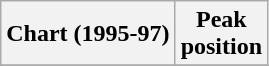<table class="wikitable sortable plainrowheaders" style="text-align:center">
<tr>
<th scope="col">Chart (1995-97)</th>
<th scope="col">Peak<br> position</th>
</tr>
<tr>
</tr>
</table>
